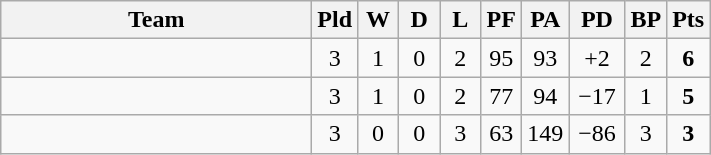<table class="wikitable" style="text-align:center;">
<tr>
<th width=200>Team</th>
<th width=20>Pld</th>
<th width=20>W</th>
<th width=20>D</th>
<th width=20>L</th>
<th width=20>PF</th>
<th width=20>PA</th>
<th width=30>PD</th>
<th width=20>BP</th>
<th width=20>Pts</th>
</tr>
<tr>
<td style="text-align:left"></td>
<td>3</td>
<td>1</td>
<td>0</td>
<td>2</td>
<td>95</td>
<td>93</td>
<td>+2</td>
<td>2</td>
<td><strong>6</strong></td>
</tr>
<tr>
<td style="text-align:left"></td>
<td>3</td>
<td>1</td>
<td>0</td>
<td>2</td>
<td>77</td>
<td>94</td>
<td>−17</td>
<td>1</td>
<td><strong>5</strong></td>
</tr>
<tr>
<td style="text-align:left"></td>
<td>3</td>
<td>0</td>
<td>0</td>
<td>3</td>
<td>63</td>
<td>149</td>
<td>−86</td>
<td>3</td>
<td><strong>3</strong></td>
</tr>
</table>
